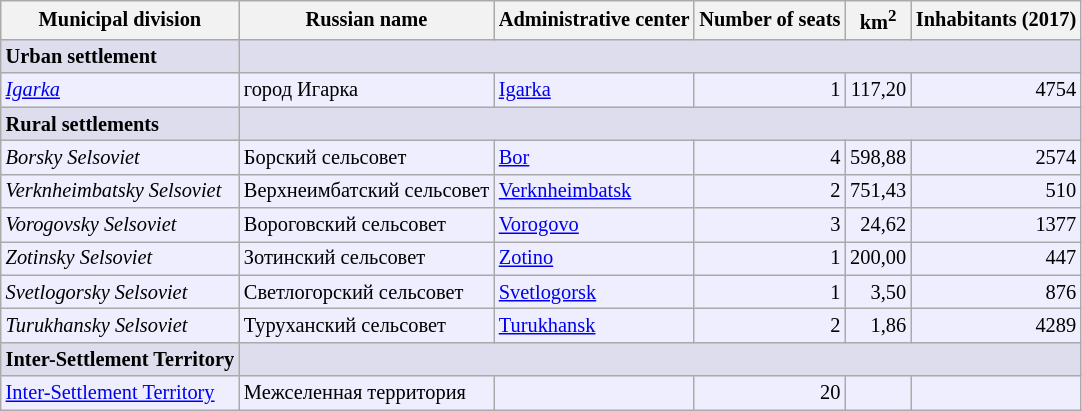<table class="wikitable" style="font-size: 85%;">
<tr>
<th>Municipal division</th>
<th>Russian name</th>
<th>Administrative center</th>
<th>Number of seats</th>
<th>km<sup>2</sup></th>
<th>Inhabitants (2017)</th>
</tr>
<tr bgcolor=#ddddee>
<td><strong>Urban settlement</strong></td>
<td colspan=5></td>
</tr>
<tr bgcolor=#eeeeff>
<td><em><a href='#'>Igarka</a></em></td>
<td>город Игарка</td>
<td><a href='#'>Igarka</a></td>
<td align=right>1</td>
<td align=right>117,20</td>
<td align=right>4754</td>
</tr>
<tr bgcolor=#ddddee>
<td><strong>Rural settlements</strong></td>
<td colspan=5></td>
</tr>
<tr bgcolor=#eeeeff>
<td><em>Borsky Selsoviet</em></td>
<td>Борский сельсовет</td>
<td><a href='#'>Bor</a></td>
<td align=right>4</td>
<td align=right>598,88</td>
<td align=right>2574</td>
</tr>
<tr bgcolor=#eeeeff>
<td><em>Verknheimbatsky Selsoviet</em></td>
<td>Верхнеимбатский сельсовет</td>
<td><a href='#'>Verknheimbatsk</a></td>
<td align=right>2</td>
<td align=right>751,43</td>
<td align=right>510</td>
</tr>
<tr bgcolor=#eeeeff>
<td><em>Vorogovsky Selsoviet</em></td>
<td>Вороговский сельсовет</td>
<td><a href='#'>Vorogovo</a></td>
<td align=right>3</td>
<td align=right>24,62</td>
<td align=right>1377</td>
</tr>
<tr bgcolor=#eeeeff>
<td><em>Zotinsky Selsoviet</em></td>
<td>Зотинский сельсовет</td>
<td><a href='#'>Zotino</a></td>
<td align=right>1</td>
<td align=right>200,00</td>
<td align=right>447</td>
</tr>
<tr bgcolor=#eeeeff>
<td><em>Svetlogorsky Selsoviet</em></td>
<td>Светлогорский сельсовет</td>
<td><a href='#'>Svetlogorsk</a></td>
<td align=right>1</td>
<td align=right>3,50</td>
<td align=right>876</td>
</tr>
<tr bgcolor=#eeeeff>
<td><em>Turukhansky Selsoviet</em></td>
<td>Туруханский сельсовет</td>
<td><a href='#'>Turukhansk</a></td>
<td align=right>2</td>
<td align=right>1,86</td>
<td align=right>4289</td>
</tr>
<tr bgcolor=#ddddee>
<td><strong>Inter-Settlement Territory</strong></td>
<td colspan=5></td>
</tr>
<tr bgcolor=#eeeeff>
<td><a href='#'>Inter-Settlement Territory</a></td>
<td>Межселенная территория</td>
<td></td>
<td align=right>20</td>
<td></td>
<td></td>
</tr>
</table>
